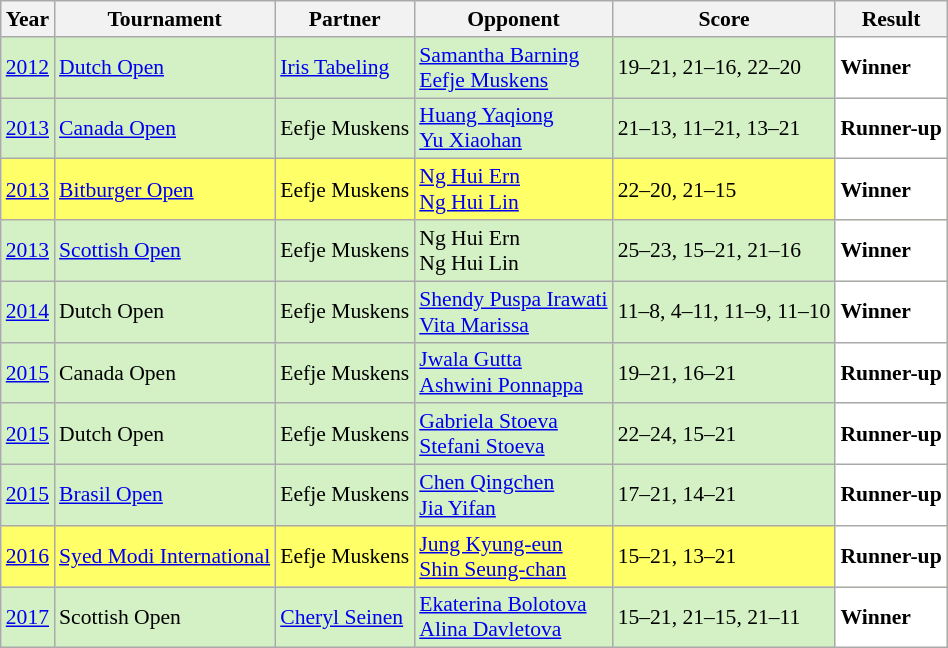<table class="sortable wikitable" style="font-size: 90%;">
<tr>
<th>Year</th>
<th>Tournament</th>
<th>Partner</th>
<th>Opponent</th>
<th>Score</th>
<th>Result</th>
</tr>
<tr style="background:#D4F1C5">
<td align="center"><a href='#'>2012</a></td>
<td align="left"><a href='#'>Dutch Open</a></td>
<td align="left"> <a href='#'>Iris Tabeling</a></td>
<td align="left"> <a href='#'>Samantha Barning</a><br> <a href='#'>Eefje Muskens</a></td>
<td align="left">19–21, 21–16, 22–20</td>
<td style="text-align:left; background:white"> <strong>Winner</strong></td>
</tr>
<tr style="background:#D4F1C5">
<td align="center"><a href='#'>2013</a></td>
<td align="left"><a href='#'>Canada Open</a></td>
<td align="left"> Eefje Muskens</td>
<td align="left"> <a href='#'>Huang Yaqiong</a><br> <a href='#'>Yu Xiaohan</a></td>
<td align="left">21–13, 11–21, 13–21</td>
<td style="text-align:left; background:white"> <strong>Runner-up</strong></td>
</tr>
<tr style="background:#FFFF67">
<td align="center"><a href='#'>2013</a></td>
<td align="left"><a href='#'>Bitburger Open</a></td>
<td align="left"> Eefje Muskens</td>
<td align="left"> <a href='#'>Ng Hui Ern</a><br> <a href='#'>Ng Hui Lin</a></td>
<td align="left">22–20, 21–15</td>
<td style="text-align:left; background:white"> <strong>Winner</strong></td>
</tr>
<tr style="background:#D4F1C5">
<td align="center"><a href='#'>2013</a></td>
<td align="left"><a href='#'>Scottish Open</a></td>
<td align="left"> Eefje Muskens</td>
<td align="left"> Ng Hui Ern<br> Ng Hui Lin</td>
<td align="left">25–23, 15–21, 21–16</td>
<td style="text-align:left; background:white"> <strong>Winner</strong></td>
</tr>
<tr style="background:#D4F1C5">
<td align="center"><a href='#'>2014</a></td>
<td align="left">Dutch Open</td>
<td align="left"> Eefje Muskens</td>
<td align="left"> <a href='#'>Shendy Puspa Irawati</a><br> <a href='#'>Vita Marissa</a></td>
<td align="left">11–8, 4–11, 11–9, 11–10</td>
<td style="text-align:left; background:white"> <strong>Winner</strong></td>
</tr>
<tr style="background:#D4F1C5">
<td align="center"><a href='#'>2015</a></td>
<td align="left">Canada Open</td>
<td align="left"> Eefje Muskens</td>
<td align="left"> <a href='#'>Jwala Gutta</a><br> <a href='#'>Ashwini Ponnappa</a></td>
<td align="left">19–21, 16–21</td>
<td style="text-align:left; background:white"> <strong>Runner-up</strong></td>
</tr>
<tr style="background:#D4F1C5">
<td align="center"><a href='#'>2015</a></td>
<td align="left">Dutch Open</td>
<td align="left"> Eefje Muskens</td>
<td align="left"> <a href='#'>Gabriela Stoeva</a><br> <a href='#'>Stefani Stoeva</a></td>
<td align="left">22–24, 15–21</td>
<td style="text-align:left; background:white"> <strong>Runner-up</strong></td>
</tr>
<tr style="background:#D4F1C5">
<td align="center"><a href='#'>2015</a></td>
<td align="left"><a href='#'>Brasil Open</a></td>
<td align="left"> Eefje Muskens</td>
<td align="left"> <a href='#'>Chen Qingchen</a><br> <a href='#'>Jia Yifan</a></td>
<td align="left">17–21, 14–21</td>
<td style="text-align:left; background:white"> <strong>Runner-up</strong></td>
</tr>
<tr style="background:#FFFF67">
<td align="center"><a href='#'>2016</a></td>
<td align="left"><a href='#'>Syed Modi International</a></td>
<td align="left"> Eefje Muskens</td>
<td align="left"> <a href='#'>Jung Kyung-eun</a><br> <a href='#'>Shin Seung-chan</a></td>
<td align="left">15–21, 13–21</td>
<td style="text-align:left; background:white"> <strong>Runner-up</strong></td>
</tr>
<tr style="background:#D4F1C5">
<td align="center"><a href='#'>2017</a></td>
<td align="left">Scottish Open</td>
<td align="left"> <a href='#'>Cheryl Seinen</a></td>
<td align="left"> <a href='#'>Ekaterina Bolotova</a><br> <a href='#'>Alina Davletova</a></td>
<td align="left">15–21, 21–15, 21–11</td>
<td style="text-align:left; background:white"> <strong>Winner</strong></td>
</tr>
</table>
